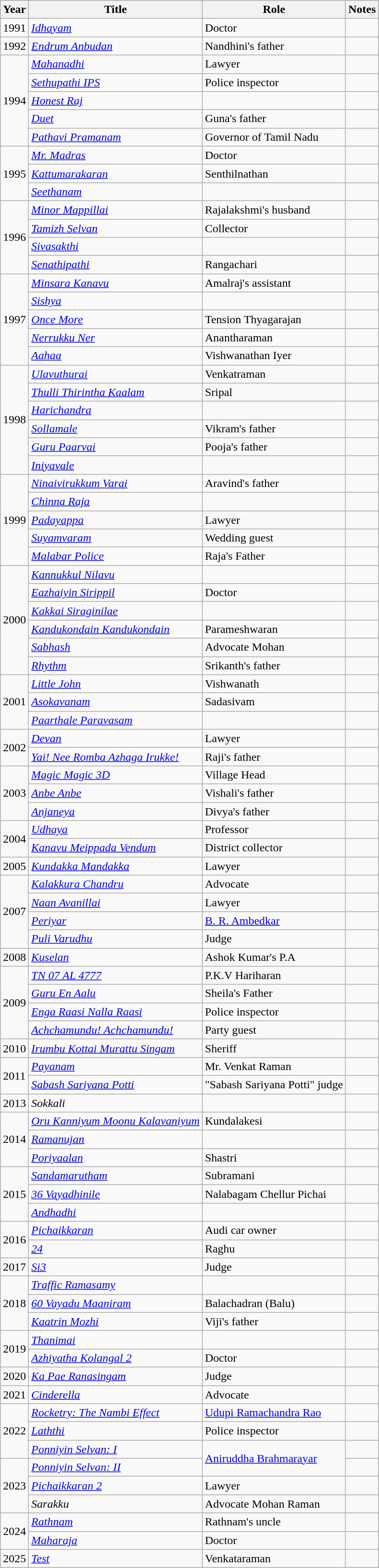<table class="wikitable sortable">
<tr>
<th scope="col">Year</th>
<th scope="col">Title</th>
<th scope="col">Role</th>
<th class="unsortable" scope="col">Notes</th>
</tr>
<tr>
<td rowspan="1">1991</td>
<td><em><a href='#'>Idhayam</a></em></td>
<td>Doctor</td>
<td></td>
</tr>
<tr>
<td rowspan="1">1992</td>
<td><em><a href='#'>Endrum Anbudan</a></em></td>
<td>Nandhini's father</td>
<td></td>
</tr>
<tr>
<td rowspan="5">1994</td>
<td><em><a href='#'>Mahanadhi</a></em></td>
<td>Lawyer</td>
<td></td>
</tr>
<tr>
<td><em><a href='#'>Sethupathi IPS</a></em></td>
<td>Police inspector</td>
<td></td>
</tr>
<tr>
<td><em><a href='#'>Honest Raj</a></em></td>
<td></td>
<td></td>
</tr>
<tr>
<td><em><a href='#'>Duet</a></em></td>
<td>Guna's father</td>
<td></td>
</tr>
<tr>
<td><em><a href='#'>Pathavi Pramanam</a></em></td>
<td>Governor of Tamil Nadu</td>
<td></td>
</tr>
<tr>
<td rowspan="3">1995</td>
<td><em><a href='#'>Mr. Madras</a></em></td>
<td>Doctor</td>
<td></td>
</tr>
<tr>
<td><em><a href='#'>Kattumarakaran</a></em></td>
<td>Senthilnathan</td>
<td></td>
</tr>
<tr>
<td><em><a href='#'>Seethanam</a></em></td>
<td></td>
<td></td>
</tr>
<tr>
<td rowspan="4">1996</td>
<td><em><a href='#'>Minor Mappillai</a></em></td>
<td>Rajalakshmi's husband</td>
<td></td>
</tr>
<tr>
<td><em><a href='#'>Tamizh Selvan</a></em></td>
<td>Collector</td>
<td></td>
</tr>
<tr>
<td><em><a href='#'>Sivasakthi</a></em></td>
<td></td>
<td></td>
</tr>
<tr>
<td><em><a href='#'>Senathipathi</a></em></td>
<td>Rangachari</td>
<td></td>
</tr>
<tr>
<td rowspan="5">1997</td>
<td><em><a href='#'>Minsara Kanavu</a></em></td>
<td>Amalraj's assistant</td>
<td></td>
</tr>
<tr>
<td><em><a href='#'>Sishya</a></em></td>
<td></td>
<td></td>
</tr>
<tr>
<td><em><a href='#'>Once More</a></em></td>
<td>Tension Thyagarajan</td>
<td></td>
</tr>
<tr>
<td><em><a href='#'>Nerrukku Ner</a></em></td>
<td>Anantharaman</td>
<td></td>
</tr>
<tr>
<td><em><a href='#'>Aahaa</a></em></td>
<td>Vishwanathan Iyer</td>
<td></td>
</tr>
<tr>
<td rowspan="6">1998</td>
<td><em><a href='#'>Ulavuthurai</a></em></td>
<td>Venkatraman</td>
<td></td>
</tr>
<tr>
<td><em><a href='#'>Thulli Thirintha Kaalam</a></em></td>
<td>Sripal</td>
<td></td>
</tr>
<tr>
<td><em><a href='#'>Harichandra</a></em></td>
<td></td>
<td></td>
</tr>
<tr>
<td><em><a href='#'>Sollamale</a></em></td>
<td>Vikram's father</td>
<td></td>
</tr>
<tr>
<td><em><a href='#'>Guru Paarvai</a></em></td>
<td>Pooja's father</td>
<td></td>
</tr>
<tr>
<td><em><a href='#'>Iniyavale</a></em></td>
<td></td>
<td></td>
</tr>
<tr>
<td rowspan="5">1999</td>
<td><em><a href='#'>Ninaivirukkum Varai</a></em></td>
<td>Aravind's father</td>
<td></td>
</tr>
<tr>
<td><em><a href='#'>Chinna Raja</a></em></td>
<td></td>
<td></td>
</tr>
<tr>
<td><em><a href='#'>Padayappa</a></em></td>
<td>Lawyer</td>
<td></td>
</tr>
<tr>
<td><em><a href='#'>Suyamvaram</a></em></td>
<td>Wedding guest</td>
<td></td>
</tr>
<tr>
<td><em><a href='#'>Malabar Police</a></em></td>
<td>Raja's Father</td>
<td></td>
</tr>
<tr>
<td rowspan="6">2000</td>
<td><em><a href='#'>Kannukkul Nilavu</a></em></td>
<td></td>
<td></td>
</tr>
<tr>
<td><em><a href='#'>Eazhaiyin Sirippil</a></em></td>
<td>Doctor</td>
<td></td>
</tr>
<tr>
<td><em><a href='#'>Kakkai Siraginilae</a></em></td>
<td></td>
<td></td>
</tr>
<tr>
<td><em><a href='#'>Kandukondain Kandukondain</a></em></td>
<td>Parameshwaran</td>
<td></td>
</tr>
<tr>
<td><em><a href='#'>Sabhash</a></em></td>
<td>Advocate Mohan</td>
<td></td>
</tr>
<tr>
<td><em><a href='#'>Rhythm</a></em></td>
<td>Srikanth's father</td>
<td></td>
</tr>
<tr>
<td rowspan="3">2001</td>
<td><em><a href='#'>Little John</a></em></td>
<td>Vishwanath</td>
<td></td>
</tr>
<tr>
<td><em><a href='#'>Asokavanam</a></em></td>
<td>Sadasivam</td>
<td></td>
</tr>
<tr>
<td><em><a href='#'>Paarthale Paravasam</a></em></td>
<td></td>
<td></td>
</tr>
<tr>
<td rowspan="2">2002</td>
<td><em><a href='#'>Devan</a></em></td>
<td>Lawyer</td>
<td></td>
</tr>
<tr>
<td><em><a href='#'>Yai! Nee Romba Azhaga Irukke!</a></em></td>
<td>Raji's father</td>
<td></td>
</tr>
<tr>
<td rowspan="3">2003</td>
<td><em><a href='#'>Magic Magic 3D</a></em></td>
<td>Village Head</td>
<td></td>
</tr>
<tr>
<td><em><a href='#'>Anbe Anbe</a></em></td>
<td>Vishali's father</td>
<td></td>
</tr>
<tr>
<td><em><a href='#'>Anjaneya</a></em></td>
<td>Divya's father</td>
<td></td>
</tr>
<tr>
<td rowspan="2">2004</td>
<td><em><a href='#'>Udhaya</a></em></td>
<td>Professor</td>
<td></td>
</tr>
<tr>
<td><em><a href='#'>Kanavu Meippada Vendum</a></em></td>
<td>District collector</td>
<td></td>
</tr>
<tr>
<td>2005</td>
<td><em><a href='#'>Kundakka Mandakka</a></em></td>
<td>Lawyer</td>
<td></td>
</tr>
<tr>
<td rowspan="4">2007</td>
<td><em><a href='#'>Kalakkura Chandru</a></em></td>
<td>Advocate</td>
<td></td>
</tr>
<tr>
<td><em><a href='#'>Naan Avanillai</a></em></td>
<td>Lawyer</td>
<td></td>
</tr>
<tr>
<td><em><a href='#'>Periyar</a></em></td>
<td><a href='#'>B. R. Ambedkar</a></td>
<td></td>
</tr>
<tr>
<td><em><a href='#'>Puli Varudhu</a></em></td>
<td>Judge</td>
<td></td>
</tr>
<tr>
<td rowspan="1">2008</td>
<td><em><a href='#'>Kuselan</a></em></td>
<td>Ashok Kumar's P.A</td>
<td></td>
</tr>
<tr>
<td rowspan="4">2009</td>
<td><em><a href='#'>TN 07 AL 4777</a></em></td>
<td>P.K.V Hariharan</td>
<td></td>
</tr>
<tr>
<td><em><a href='#'>Guru En Aalu</a></em></td>
<td>Sheila's Father</td>
<td></td>
</tr>
<tr>
<td><em><a href='#'>Enga Raasi Nalla Raasi</a></em></td>
<td>Police inspector</td>
<td></td>
</tr>
<tr>
<td><em><a href='#'>Achchamundu! Achchamundu!</a></em></td>
<td>Party guest</td>
<td></td>
</tr>
<tr>
<td rowspan="1">2010</td>
<td><em><a href='#'>Irumbu Kottai Murattu Singam</a></em></td>
<td>Sheriff</td>
<td></td>
</tr>
<tr>
<td rowspan="2">2011</td>
<td><em><a href='#'>Payanam</a></em></td>
<td>Mr. Venkat Raman</td>
<td></td>
</tr>
<tr>
<td><em><a href='#'>Sabash Sariyana Potti</a></em></td>
<td>"Sabash Sariyana Potti" judge</td>
<td></td>
</tr>
<tr>
<td>2013</td>
<td><em>Sokkali</em></td>
<td></td>
<td></td>
</tr>
<tr>
<td rowspan="3">2014</td>
<td><em><a href='#'>Oru Kanniyum Moonu Kalavaniyum</a></em></td>
<td>Kundalakesi</td>
<td></td>
</tr>
<tr>
<td><em><a href='#'>Ramanujan</a></em></td>
<td></td>
<td></td>
</tr>
<tr>
<td><em><a href='#'>Poriyaalan</a></em></td>
<td>Shastri</td>
<td></td>
</tr>
<tr>
<td rowspan="3">2015</td>
<td><em><a href='#'>Sandamarutham</a></em></td>
<td>Subramani</td>
<td></td>
</tr>
<tr>
<td><em><a href='#'>36 Vayadhinile</a></em></td>
<td>Nalabagam Chellur Pichai</td>
<td></td>
</tr>
<tr>
<td><em><a href='#'>Andhadhi</a></em></td>
<td></td>
<td></td>
</tr>
<tr>
<td rowspan="2">2016</td>
<td><em><a href='#'>Pichaikkaran</a></em></td>
<td>Audi car owner</td>
<td></td>
</tr>
<tr>
<td><em><a href='#'>24</a></em></td>
<td>Raghu</td>
<td></td>
</tr>
<tr>
<td rowspan="1">2017</td>
<td><em><a href='#'>Si3</a></em></td>
<td>Judge</td>
<td></td>
</tr>
<tr>
<td rowspan="3">2018</td>
<td><em><a href='#'>Traffic Ramasamy</a></em></td>
<td></td>
<td></td>
</tr>
<tr>
<td><em><a href='#'>60 Vayadu Maaniram</a></em></td>
<td>Balachadran (Balu)</td>
<td></td>
</tr>
<tr>
<td><em><a href='#'>Kaatrin Mozhi</a></em></td>
<td>Viji's father</td>
<td></td>
</tr>
<tr>
<td rowspan="2">2019</td>
<td><em><a href='#'>Thanimai</a></em></td>
<td></td>
<td></td>
</tr>
<tr>
<td><em><a href='#'>Azhiyatha Kolangal 2</a></em></td>
<td>Doctor</td>
<td></td>
</tr>
<tr>
<td>2020</td>
<td><em><a href='#'>Ka Pae Ranasingam</a></em></td>
<td>Judge</td>
<td></td>
</tr>
<tr>
<td>2021</td>
<td><em><a href='#'>Cinderella</a></em></td>
<td>Advocate</td>
<td></td>
</tr>
<tr>
<td rowspan="3">2022</td>
<td><em><a href='#'>Rocketry: The Nambi Effect</a></em></td>
<td><a href='#'>Udupi Ramachandra Rao</a></td>
<td></td>
</tr>
<tr>
<td><em><a href='#'>Laththi</a></em></td>
<td>Police inspector</td>
<td></td>
</tr>
<tr>
<td><em><a href='#'>Ponniyin Selvan: I</a></em></td>
<td rowspan="2"><a href='#'>Aniruddha Brahmarayar</a></td>
<td></td>
</tr>
<tr>
<td rowspan="3">2023</td>
<td><em><a href='#'>Ponniyin Selvan: II</a></em></td>
<td></td>
</tr>
<tr>
<td><em><a href='#'>Pichaikkaran 2</a></em></td>
<td>Lawyer</td>
<td></td>
</tr>
<tr>
<td><em>Sarakku</em></td>
<td>Advocate Mohan Raman</td>
<td></td>
</tr>
<tr>
<td rowspan="2">2024</td>
<td><em><a href='#'>Rathnam</a></em></td>
<td>Rathnam's uncle</td>
<td></td>
</tr>
<tr>
<td><em><a href='#'>Maharaja</a></em></td>
<td>Doctor</td>
<td></td>
</tr>
<tr>
<td>2025</td>
<td><em><a href='#'>Test</a></em></td>
<td>Venkataraman</td>
<td></td>
</tr>
</table>
